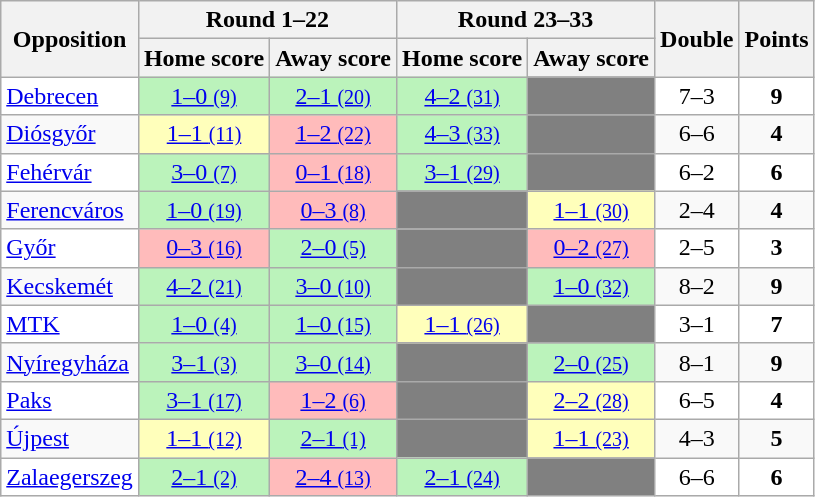<table class="wikitable" style="text-align: center;">
<tr>
<th rowspan="2">Opposition</th>
<th colspan="2">Round 1–22</th>
<th colspan="2">Round 23–33</th>
<th rowspan="2">Double</th>
<th rowspan="2">Points</th>
</tr>
<tr>
<th>Home score</th>
<th>Away score</th>
<th>Home score</th>
<th>Away score</th>
</tr>
<tr bgcolor="white">
<td align=left><a href='#'>Debrecen</a></td>
<td bgcolor=#BBF3BB><a href='#'>1–0 <small>(9)</small></a></td>
<td bgcolor=#BBF3BB><a href='#'>2–1 <small>(20)</small></a></td>
<td bgcolor=#BBF3BB><a href='#'>4–2 <small>(31)</small></a></td>
<td bgcolor=grey></td>
<td>7–3</td>
<td><strong>9</strong></td>
</tr>
<tr>
<td align=left><a href='#'>Diósgyőr</a></td>
<td bgcolor=#FFFFBB><a href='#'>1–1 <small>(11)</small></a></td>
<td bgcolor=#FFBBBB><a href='#'>1–2 <small>(22)</small></a></td>
<td bgcolor=#BBF3BB><a href='#'>4–3 <small>(33)</small></a></td>
<td bgcolor=grey></td>
<td>6–6</td>
<td><strong>4</strong></td>
</tr>
<tr bgcolor="white">
<td align=left><a href='#'>Fehérvár</a></td>
<td bgcolor=#BBF3BB><a href='#'>3–0 <small>(7)</small></a></td>
<td bgcolor=#FFBBBB><a href='#'>0–1 <small>(18)</small></a></td>
<td bgcolor=#BBF3BB><a href='#'>3–1 <small>(29)</small></a></td>
<td bgcolor=grey></td>
<td>6–2</td>
<td><strong>6</strong></td>
</tr>
<tr>
<td align=left><a href='#'>Ferencváros</a></td>
<td bgcolor=#BBF3BB><a href='#'>1–0 <small>(19)</small></a></td>
<td bgcolor=#FFBBBB><a href='#'>0–3 <small>(8)</small></a></td>
<td bgcolor=grey></td>
<td bgcolor=#FFFFBB><a href='#'>1–1 <small>(30)</small></a></td>
<td>2–4</td>
<td><strong>4</strong></td>
</tr>
<tr bgcolor="white">
<td align=left><a href='#'>Győr</a></td>
<td bgcolor=#FFBBBB><a href='#'>0–3 <small>(16)</small></a></td>
<td bgcolor=#BBF3BB><a href='#'>2–0 <small>(5)</small></a></td>
<td bgcolor=grey></td>
<td bgcolor=#FFBBBB><a href='#'>0–2 <small>(27)</small></a></td>
<td>2–5</td>
<td><strong>3</strong></td>
</tr>
<tr>
<td align=left><a href='#'>Kecskemét</a></td>
<td bgcolor=#BBF3BB><a href='#'>4–2 <small>(21)</small></a></td>
<td bgcolor=#BBF3BB><a href='#'>3–0 <small>(10)</small></a></td>
<td bgcolor=grey></td>
<td bgcolor=#BBF3BB><a href='#'>1–0 <small>(32)</small></a></td>
<td>8–2</td>
<td><strong>9</strong></td>
</tr>
<tr bgcolor="white">
<td align=left><a href='#'>MTK</a></td>
<td bgcolor=#BBF3BB><a href='#'>1–0 <small>(4)</small></a></td>
<td bgcolor=#BBF3BB><a href='#'>1–0 <small>(15)</small></a></td>
<td bgcolor=#FFFFBB><a href='#'>1–1 <small>(26)</small></a></td>
<td bgcolor=grey></td>
<td>3–1</td>
<td><strong>7</strong></td>
</tr>
<tr>
<td align=left><a href='#'>Nyíregyháza</a></td>
<td bgcolor=#BBF3BB><a href='#'>3–1 <small>(3)</small></a></td>
<td bgcolor=#BBF3BB><a href='#'>3–0 <small>(14)</small></a></td>
<td bgcolor=grey></td>
<td bgcolor=#BBF3BB><a href='#'>2–0 <small>(25)</small></a></td>
<td>8–1</td>
<td><strong>9</strong></td>
</tr>
<tr bgcolor="white">
<td align=left><a href='#'>Paks</a></td>
<td bgcolor=#BBF3BB><a href='#'>3–1 <small>(17)</small></a></td>
<td bgcolor=#FFBBBB><a href='#'>1–2 <small>(6)</small></a></td>
<td bgcolor=grey></td>
<td bgcolor=#FFFFBB><a href='#'>2–2 <small>(28)</small></a></td>
<td>6–5</td>
<td><strong>4</strong></td>
</tr>
<tr>
<td align=left><a href='#'>Újpest</a></td>
<td bgcolor=#FFFFBB><a href='#'>1–1 <small>(12)</small></a></td>
<td bgcolor=#BBF3BB><a href='#'>2–1 <small>(1)</small></a></td>
<td bgcolor=grey></td>
<td bgcolor=#FFFFBB><a href='#'>1–1 <small>(23)</small></a></td>
<td>4–3</td>
<td><strong>5</strong></td>
</tr>
<tr bgcolor="white">
<td align=left><a href='#'>Zalaegerszeg</a></td>
<td bgcolor=#BBF3BB><a href='#'>2–1 <small>(2)</small></a></td>
<td bgcolor=#FFBBBB><a href='#'>2–4 <small>(13)</small></a></td>
<td bgcolor=#BBF3BB><a href='#'>2–1 <small>(24)</small></a></td>
<td bgcolor=grey></td>
<td>6–6</td>
<td><strong>6</strong></td>
</tr>
</table>
